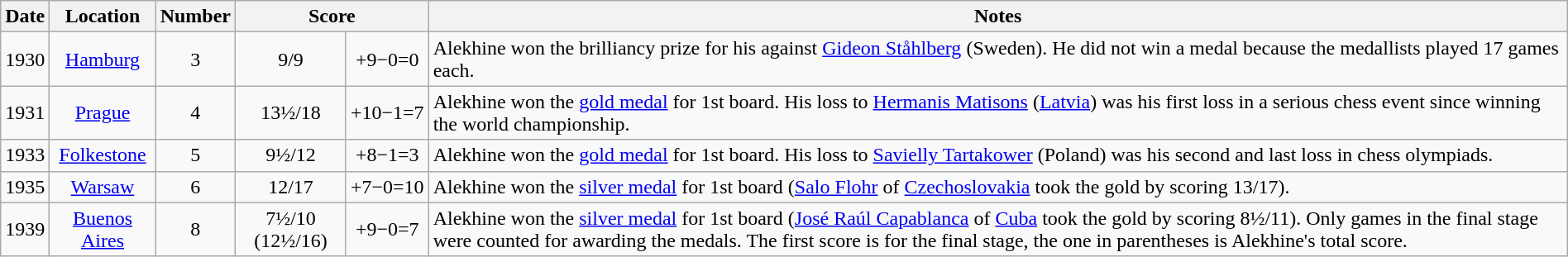<table class="wikitable sortable" style="text-align:center; margin:1em auto 1em auto;">
<tr>
<th>Date</th>
<th>Location</th>
<th>Number</th>
<th class="unsortable" colspan="2">Score</th>
<th class="unsortable">Notes</th>
</tr>
<tr>
<td>1930</td>
<td><a href='#'>Hamburg</a></td>
<td>3</td>
<td>9/9</td>
<td>+9−0=0</td>
<td style="text-align:left;">Alekhine won the brilliancy prize for his  against <a href='#'>Gideon Ståhlberg</a> (Sweden). He did not win a medal because the medallists played 17 games each.</td>
</tr>
<tr>
<td>1931</td>
<td><a href='#'>Prague</a></td>
<td>4</td>
<td>13½/18</td>
<td>+10−1=7</td>
<td style="text-align:left;">Alekhine won the <a href='#'>gold medal</a> for 1st board. His loss to <a href='#'>Hermanis Matisons</a> (<a href='#'>Latvia</a>) was his first loss in a serious chess event since winning the world championship.</td>
</tr>
<tr>
<td>1933</td>
<td><a href='#'>Folkestone</a></td>
<td>5</td>
<td>9½/12</td>
<td>+8−1=3</td>
<td style="text-align:left;">Alekhine won the <a href='#'>gold medal</a> for 1st board. His loss to <a href='#'>Savielly Tartakower</a> (Poland) was his second and last loss in chess olympiads.</td>
</tr>
<tr>
<td>1935</td>
<td><a href='#'>Warsaw</a></td>
<td>6</td>
<td>12/17</td>
<td>+7−0=10</td>
<td style="text-align:left;">Alekhine won the <a href='#'>silver medal</a> for 1st board (<a href='#'>Salo Flohr</a> of <a href='#'>Czechoslovakia</a> took the gold by scoring 13/17).</td>
</tr>
<tr>
<td>1939</td>
<td><a href='#'>Buenos Aires</a></td>
<td>8</td>
<td>7½/10 (12½/16)</td>
<td>+9−0=7</td>
<td style="text-align:left;">Alekhine won the <a href='#'>silver medal</a> for 1st board (<a href='#'>José Raúl Capablanca</a> of <a href='#'>Cuba</a> took the gold by scoring 8½/11). Only games in the final stage were counted for awarding the medals. The first score is for the final stage, the one in parentheses is Alekhine's total score.</td>
</tr>
</table>
